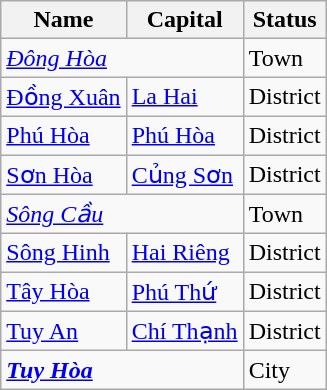<table class="wikitable sortable">
<tr>
<th>Name</th>
<th>Capital</th>
<th>Status</th>
</tr>
<tr>
<td colspan="2"><em><a href='#'>Đông Hòa</a></em></td>
<td>Town</td>
</tr>
<tr>
<td><a href='#'>Đồng Xuân</a></td>
<td><a href='#'>La Hai</a></td>
<td>District</td>
</tr>
<tr>
<td><a href='#'>Phú Hòa</a></td>
<td><a href='#'>Phú Hòa</a></td>
<td>District</td>
</tr>
<tr>
<td><a href='#'>Sơn Hòa</a></td>
<td><a href='#'>Củng Sơn</a></td>
<td>District</td>
</tr>
<tr>
<td colspan="2"><em><a href='#'>Sông Cầu</a></em></td>
<td>Town</td>
</tr>
<tr>
<td><a href='#'>Sông Hinh</a></td>
<td><a href='#'>Hai Riêng</a></td>
<td>District</td>
</tr>
<tr>
<td><a href='#'>Tây Hòa</a></td>
<td><a href='#'>Phú Thứ</a></td>
<td>District</td>
</tr>
<tr>
<td><a href='#'>Tuy An</a></td>
<td><a href='#'>Chí Thạnh</a></td>
<td>District</td>
</tr>
<tr>
<td colspan="2"><strong><em><a href='#'>Tuy Hòa</a></em></strong></td>
<td>City</td>
</tr>
</table>
